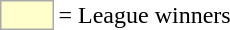<table>
<tr>
<td style="background-color:#ffffcc; border:1px solid #aaaaaa; width:2em;"></td>
<td>= League winners</td>
</tr>
</table>
